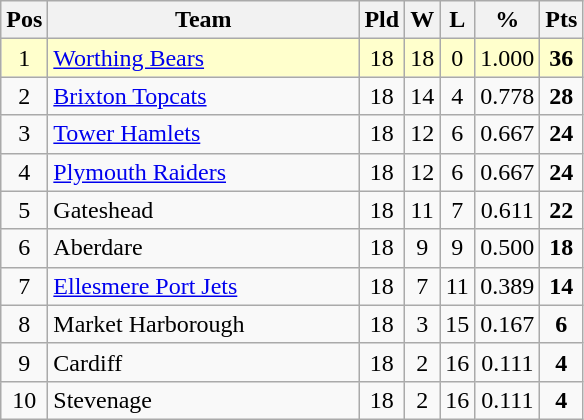<table class="wikitable" style="text-align: center;">
<tr>
<th>Pos</th>
<th scope="col" style="width: 200px;">Team</th>
<th>Pld</th>
<th>W</th>
<th>L</th>
<th>%</th>
<th>Pts</th>
</tr>
<tr style="background: #ffffcc;">
<td>1</td>
<td style="text-align:left;"><a href='#'>Worthing Bears</a></td>
<td>18</td>
<td>18</td>
<td>0</td>
<td>1.000</td>
<td><strong>36</strong></td>
</tr>
<tr style="background: ;">
<td>2</td>
<td style="text-align:left;"><a href='#'>Brixton Topcats</a></td>
<td>18</td>
<td>14</td>
<td>4</td>
<td>0.778</td>
<td><strong>28</strong></td>
</tr>
<tr style="background: ;">
<td>3</td>
<td style="text-align:left;"><a href='#'>Tower Hamlets</a></td>
<td>18</td>
<td>12</td>
<td>6</td>
<td>0.667</td>
<td><strong>24</strong></td>
</tr>
<tr style="background: ;">
<td>4</td>
<td style="text-align:left;"><a href='#'>Plymouth Raiders</a></td>
<td>18</td>
<td>12</td>
<td>6</td>
<td>0.667</td>
<td><strong>24</strong></td>
</tr>
<tr style="background: ;">
<td>5</td>
<td style="text-align:left;">Gateshead</td>
<td>18</td>
<td>11</td>
<td>7</td>
<td>0.611</td>
<td><strong>22</strong></td>
</tr>
<tr style="background: ;">
<td>6</td>
<td style="text-align:left;">Aberdare</td>
<td>18</td>
<td>9</td>
<td>9</td>
<td>0.500</td>
<td><strong>18</strong></td>
</tr>
<tr style="background: ;">
<td>7</td>
<td style="text-align:left;"><a href='#'>Ellesmere Port Jets</a></td>
<td>18</td>
<td>7</td>
<td>11</td>
<td>0.389</td>
<td><strong>14</strong></td>
</tr>
<tr style="background: ;">
<td>8</td>
<td style="text-align:left;">Market Harborough</td>
<td>18</td>
<td>3</td>
<td>15</td>
<td>0.167</td>
<td><strong>6</strong></td>
</tr>
<tr style="background: ;">
<td>9</td>
<td style="text-align:left;">Cardiff</td>
<td>18</td>
<td>2</td>
<td>16</td>
<td>0.111</td>
<td><strong>4</strong></td>
</tr>
<tr style="background: ;">
<td>10</td>
<td style="text-align:left;">Stevenage</td>
<td>18</td>
<td>2</td>
<td>16</td>
<td>0.111</td>
<td><strong>4</strong></td>
</tr>
</table>
